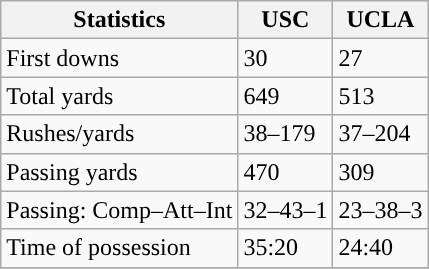<table class="wikitable" style="float: left;">
<tr>
<th>Statistics</th>
<th>USC</th>
<th>UCLA</th>
</tr>
<tr>
<td>First downs</td>
<td>30</td>
<td>27</td>
</tr>
<tr>
<td>Total yards</td>
<td>649</td>
<td>513</td>
</tr>
<tr>
<td>Rushes/yards</td>
<td>38–179</td>
<td>37–204</td>
</tr>
<tr>
<td>Passing yards</td>
<td>470</td>
<td>309</td>
</tr>
<tr>
<td>Passing: Comp–Att–Int</td>
<td>32–43–1</td>
<td>23–38–3</td>
</tr>
<tr>
<td>Time of possession</td>
<td>35:20</td>
<td>24:40</td>
</tr>
<tr>
</tr>
</table>
